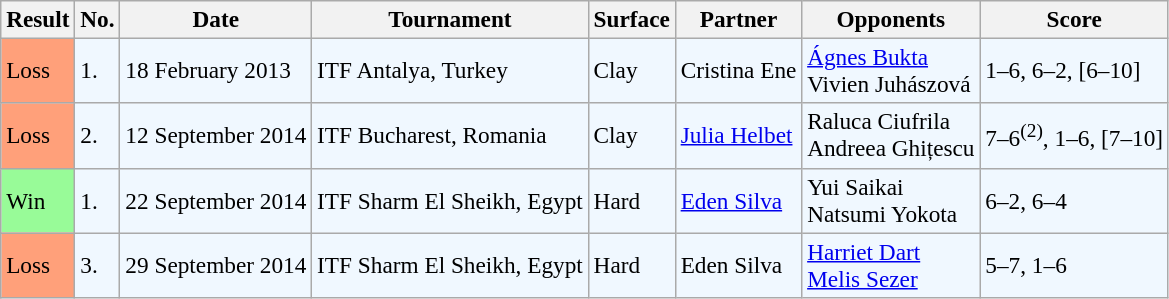<table class="sortable wikitable" style=font-size:97%>
<tr>
<th>Result</th>
<th>No.</th>
<th>Date</th>
<th>Tournament</th>
<th>Surface</th>
<th>Partner</th>
<th>Opponents</th>
<th class="unsortable">Score</th>
</tr>
<tr style="background:#f0f8ff;">
<td style="background:#ffa07a;">Loss</td>
<td>1.</td>
<td>18 February 2013</td>
<td>ITF Antalya, Turkey</td>
<td>Clay</td>
<td> Cristina Ene</td>
<td> <a href='#'>Ágnes Bukta</a> <br>  Vivien Juhászová</td>
<td>1–6, 6–2, [6–10]</td>
</tr>
<tr style="background:#f0f8ff;">
<td style="background:#ffa07a;">Loss</td>
<td>2.</td>
<td>12 September 2014</td>
<td>ITF Bucharest, Romania</td>
<td>Clay</td>
<td> <a href='#'>Julia Helbet</a></td>
<td> Raluca Ciufrila <br>  Andreea Ghițescu</td>
<td>7–6<sup>(2)</sup>, 1–6, [7–10]</td>
</tr>
<tr style="background:#f0f8ff;">
<td style="background:#98fb98;">Win</td>
<td>1.</td>
<td>22 September 2014</td>
<td>ITF Sharm El Sheikh, Egypt</td>
<td>Hard</td>
<td> <a href='#'>Eden Silva</a></td>
<td> Yui Saikai <br>  Natsumi Yokota</td>
<td>6–2, 6–4</td>
</tr>
<tr style="background:#f0f8ff;">
<td style="background:#ffa07a;">Loss</td>
<td>3.</td>
<td>29 September 2014</td>
<td>ITF Sharm El Sheikh, Egypt</td>
<td>Hard</td>
<td> Eden Silva</td>
<td> <a href='#'>Harriet Dart</a> <br>  <a href='#'>Melis Sezer</a></td>
<td>5–7, 1–6</td>
</tr>
</table>
